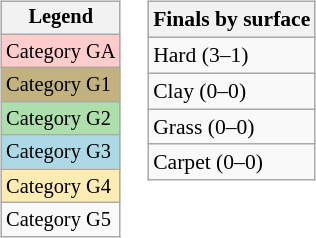<table>
<tr valign=top>
<td><br><table class="wikitable" style="font-size:85%;">
<tr>
<th>Legend</th>
</tr>
<tr bgcolor=#ffcccc>
<td>Category GA</td>
</tr>
<tr bgcolor=#C2B280>
<td>Category G1</td>
</tr>
<tr bgcolor="#ADDFAD">
<td>Category G2</td>
</tr>
<tr bgcolor="lightblue">
<td>Category G3</td>
</tr>
<tr bgcolor=#ffecb2>
<td>Category G4</td>
</tr>
<tr>
<td>Category G5</td>
</tr>
</table>
</td>
<td><br><table class="wikitable" style="font-size:90%">
<tr>
<th>Finals by surface</th>
</tr>
<tr>
<td>Hard (3–1)</td>
</tr>
<tr>
<td>Clay (0–0)</td>
</tr>
<tr>
<td>Grass (0–0)</td>
</tr>
<tr>
<td>Carpet (0–0)</td>
</tr>
</table>
</td>
</tr>
</table>
